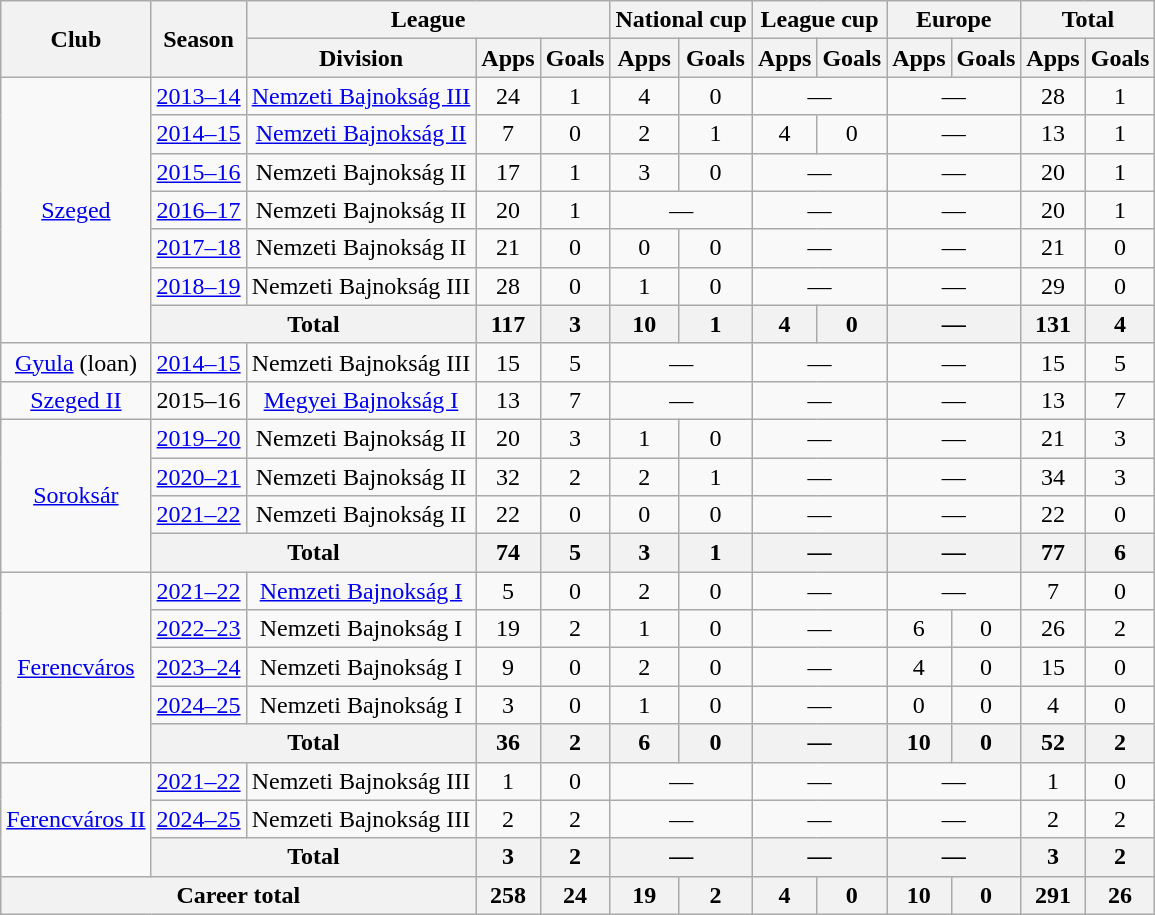<table class="wikitable" style="text-align: center;">
<tr>
<th rowspan="2">Club</th>
<th rowspan="2">Season</th>
<th colspan="3">League</th>
<th colspan="2">National cup</th>
<th colspan="2">League cup</th>
<th colspan="2">Europe</th>
<th colspan="2">Total</th>
</tr>
<tr>
<th>Division</th>
<th>Apps</th>
<th>Goals</th>
<th>Apps</th>
<th>Goals</th>
<th>Apps</th>
<th>Goals</th>
<th>Apps</th>
<th>Goals</th>
<th>Apps</th>
<th>Goals</th>
</tr>
<tr>
<td rowspan="7"><a href='#'>Szeged</a></td>
<td><a href='#'>2013–14</a></td>
<td><a href='#'>Nemzeti Bajnokság III</a></td>
<td>24</td>
<td>1</td>
<td>4</td>
<td>0</td>
<td colspan="2">—</td>
<td colspan="2">—</td>
<td>28</td>
<td>1</td>
</tr>
<tr>
<td><a href='#'>2014–15</a></td>
<td><a href='#'>Nemzeti Bajnokság II</a></td>
<td>7</td>
<td>0</td>
<td>2</td>
<td>1</td>
<td>4</td>
<td>0</td>
<td colspan="2">—</td>
<td>13</td>
<td>1</td>
</tr>
<tr>
<td><a href='#'>2015–16</a></td>
<td>Nemzeti Bajnokság II</td>
<td>17</td>
<td>1</td>
<td>3</td>
<td>0</td>
<td colspan="2">—</td>
<td colspan="2">—</td>
<td>20</td>
<td>1</td>
</tr>
<tr>
<td><a href='#'>2016–17</a></td>
<td>Nemzeti Bajnokság II</td>
<td>20</td>
<td>1</td>
<td colspan="2">—</td>
<td colspan="2">—</td>
<td colspan="2">—</td>
<td>20</td>
<td>1</td>
</tr>
<tr>
<td><a href='#'>2017–18</a></td>
<td>Nemzeti Bajnokság II</td>
<td>21</td>
<td>0</td>
<td>0</td>
<td>0</td>
<td colspan="2">—</td>
<td colspan="2">—</td>
<td>21</td>
<td>0</td>
</tr>
<tr>
<td><a href='#'>2018–19</a></td>
<td>Nemzeti Bajnokság III</td>
<td>28</td>
<td>0</td>
<td>1</td>
<td>0</td>
<td colspan="2">—</td>
<td colspan="2">—</td>
<td>29</td>
<td>0</td>
</tr>
<tr>
<th colspan="2">Total</th>
<th>117</th>
<th>3</th>
<th>10</th>
<th>1</th>
<th>4</th>
<th>0</th>
<th colspan="2">—</th>
<th>131</th>
<th>4</th>
</tr>
<tr>
<td><a href='#'>Gyula</a> (loan)</td>
<td><a href='#'>2014–15</a></td>
<td>Nemzeti Bajnokság III</td>
<td>15</td>
<td>5</td>
<td colspan="2">—</td>
<td colspan="2">—</td>
<td colspan="2">—</td>
<td>15</td>
<td>5</td>
</tr>
<tr>
<td><a href='#'>Szeged II</a></td>
<td>2015–16</td>
<td><a href='#'>Megyei Bajnokság I</a></td>
<td>13</td>
<td>7</td>
<td colspan="2">—</td>
<td colspan="2">—</td>
<td colspan="2">—</td>
<td>13</td>
<td>7</td>
</tr>
<tr>
<td rowspan="4"><a href='#'>Soroksár</a></td>
<td><a href='#'>2019–20</a></td>
<td>Nemzeti Bajnokság II</td>
<td>20</td>
<td>3</td>
<td>1</td>
<td>0</td>
<td colspan="2">—</td>
<td colspan="2">—</td>
<td>21</td>
<td>3</td>
</tr>
<tr>
<td><a href='#'>2020–21</a></td>
<td>Nemzeti Bajnokság II</td>
<td>32</td>
<td>2</td>
<td>2</td>
<td>1</td>
<td colspan="2">—</td>
<td colspan="2">—</td>
<td>34</td>
<td>3</td>
</tr>
<tr>
<td><a href='#'>2021–22</a></td>
<td>Nemzeti Bajnokság II</td>
<td>22</td>
<td>0</td>
<td>0</td>
<td>0</td>
<td colspan="2">—</td>
<td colspan="2">—</td>
<td>22</td>
<td>0</td>
</tr>
<tr>
<th colspan="2">Total</th>
<th>74</th>
<th>5</th>
<th>3</th>
<th>1</th>
<th colspan="2">—</th>
<th colspan="2">—</th>
<th>77</th>
<th>6</th>
</tr>
<tr>
<td rowspan="5"><a href='#'>Ferencváros</a></td>
<td><a href='#'>2021–22</a></td>
<td><a href='#'>Nemzeti Bajnokság I</a></td>
<td>5</td>
<td>0</td>
<td>2</td>
<td>0</td>
<td colspan="2">—</td>
<td colspan="2">—</td>
<td>7</td>
<td>0</td>
</tr>
<tr>
<td><a href='#'>2022–23</a></td>
<td>Nemzeti Bajnokság I</td>
<td>19</td>
<td>2</td>
<td>1</td>
<td>0</td>
<td colspan="2">—</td>
<td>6</td>
<td>0</td>
<td>26</td>
<td>2</td>
</tr>
<tr>
<td><a href='#'>2023–24</a></td>
<td>Nemzeti Bajnokság I</td>
<td>9</td>
<td>0</td>
<td>2</td>
<td>0</td>
<td colspan="2">—</td>
<td>4</td>
<td>0</td>
<td>15</td>
<td>0</td>
</tr>
<tr>
<td><a href='#'>2024–25</a></td>
<td>Nemzeti Bajnokság I</td>
<td>3</td>
<td>0</td>
<td>1</td>
<td>0</td>
<td colspan="2">—</td>
<td>0</td>
<td>0</td>
<td>4</td>
<td>0</td>
</tr>
<tr>
<th colspan="2">Total</th>
<th>36</th>
<th>2</th>
<th>6</th>
<th>0</th>
<th colspan="2">—</th>
<th>10</th>
<th>0</th>
<th>52</th>
<th>2</th>
</tr>
<tr>
<td rowspan="3"><a href='#'>Ferencváros II</a></td>
<td><a href='#'>2021–22</a></td>
<td>Nemzeti Bajnokság III</td>
<td>1</td>
<td>0</td>
<td colspan="2">—</td>
<td colspan="2">—</td>
<td colspan="2">—</td>
<td>1</td>
<td>0</td>
</tr>
<tr>
<td><a href='#'>2024–25</a></td>
<td>Nemzeti Bajnokság III</td>
<td>2</td>
<td>2</td>
<td colspan="2">—</td>
<td colspan="2">—</td>
<td colspan="2">—</td>
<td>2</td>
<td>2</td>
</tr>
<tr>
<th colspan="2">Total</th>
<th>3</th>
<th>2</th>
<th colspan="2">—</th>
<th colspan="2">—</th>
<th colspan="2">—</th>
<th>3</th>
<th>2</th>
</tr>
<tr>
<th colspan="3">Career total</th>
<th>258</th>
<th>24</th>
<th>19</th>
<th>2</th>
<th>4</th>
<th>0</th>
<th>10</th>
<th>0</th>
<th>291</th>
<th>26</th>
</tr>
</table>
